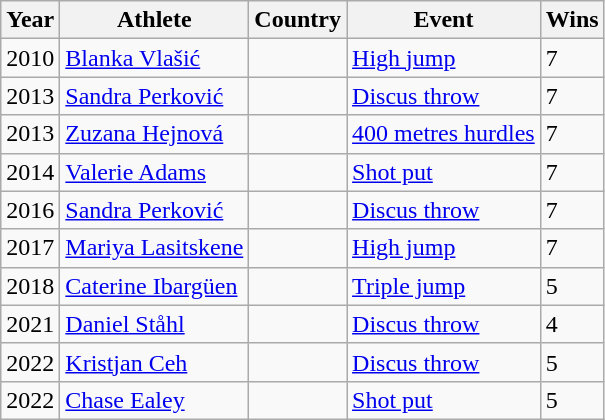<table class=wikitable>
<tr>
<th>Year</th>
<th>Athlete</th>
<th>Country</th>
<th>Event</th>
<th>Wins</th>
</tr>
<tr>
<td>2010</td>
<td><a href='#'>Blanka Vlašić</a></td>
<td></td>
<td><a href='#'>High jump</a></td>
<td>7</td>
</tr>
<tr>
<td>2013</td>
<td><a href='#'>Sandra Perković</a></td>
<td></td>
<td><a href='#'>Discus throw</a></td>
<td>7</td>
</tr>
<tr>
<td>2013</td>
<td><a href='#'>Zuzana Hejnová</a></td>
<td></td>
<td><a href='#'>400 metres hurdles</a></td>
<td>7</td>
</tr>
<tr>
<td>2014</td>
<td><a href='#'>Valerie Adams</a></td>
<td></td>
<td><a href='#'>Shot put</a></td>
<td>7</td>
</tr>
<tr>
<td>2016</td>
<td><a href='#'>Sandra Perković</a></td>
<td></td>
<td><a href='#'>Discus throw</a></td>
<td>7</td>
</tr>
<tr>
<td>2017</td>
<td><a href='#'>Mariya Lasitskene</a></td>
<td></td>
<td><a href='#'>High jump</a></td>
<td>7</td>
</tr>
<tr>
<td>2018</td>
<td><a href='#'>Caterine Ibargüen</a></td>
<td></td>
<td><a href='#'>Triple jump</a></td>
<td>5</td>
</tr>
<tr>
<td>2021</td>
<td><a href='#'>Daniel Ståhl</a></td>
<td></td>
<td><a href='#'>Discus throw</a></td>
<td>4</td>
</tr>
<tr>
<td>2022</td>
<td><a href='#'>Kristjan Ceh</a></td>
<td></td>
<td><a href='#'>Discus throw</a></td>
<td>5</td>
</tr>
<tr>
<td>2022</td>
<td><a href='#'>Chase Ealey</a></td>
<td></td>
<td><a href='#'>Shot put</a></td>
<td>5</td>
</tr>
</table>
